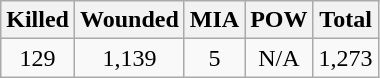<table class="wikitable" style="text-align:center">
<tr>
<th>Killed</th>
<th>Wounded</th>
<th>MIA</th>
<th>POW</th>
<th>Total</th>
</tr>
<tr>
<td>129</td>
<td>1,139</td>
<td>5</td>
<td>N/A</td>
<td>1,273</td>
</tr>
</table>
